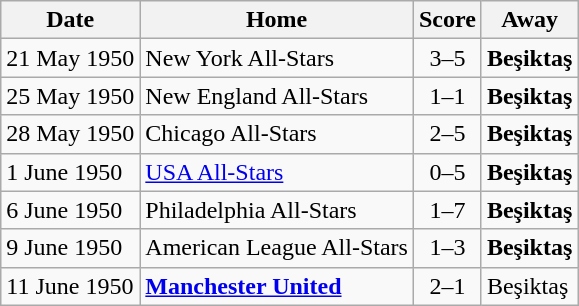<table class="wikitable">
<tr>
<th>Date</th>
<th>Home</th>
<th>Score</th>
<th>Away</th>
</tr>
<tr>
<td>21 May 1950</td>
<td> New York All-Stars</td>
<td align="center">3–5</td>
<td><strong>Beşiktaş</strong></td>
</tr>
<tr>
<td>25 May 1950</td>
<td> New England All-Stars</td>
<td align="center">1–1</td>
<td><strong>Beşiktaş</strong></td>
</tr>
<tr>
<td>28 May 1950</td>
<td> Chicago All-Stars</td>
<td align="center">2–5</td>
<td><strong>Beşiktaş</strong></td>
</tr>
<tr>
<td>1 June 1950</td>
<td> <a href='#'>USA All-Stars</a></td>
<td align="center">0–5</td>
<td><strong>Beşiktaş</strong></td>
</tr>
<tr>
<td>6 June 1950</td>
<td> Philadelphia All-Stars</td>
<td align="center">1–7</td>
<td><strong>Beşiktaş</strong></td>
</tr>
<tr>
<td>9 June 1950</td>
<td> American League All-Stars</td>
<td align="center">1–3</td>
<td><strong>Beşiktaş</strong></td>
</tr>
<tr>
<td>11 June 1950</td>
<td> <strong><a href='#'>Manchester United</a></strong></td>
<td align="center">2–1</td>
<td>Beşiktaş</td>
</tr>
</table>
